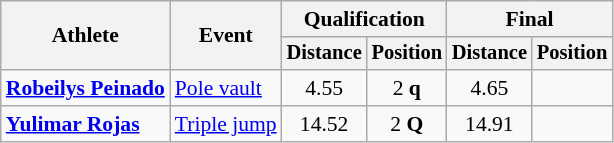<table class=wikitable style=font-size:90%>
<tr>
<th rowspan=2>Athlete</th>
<th rowspan=2>Event</th>
<th colspan=2>Qualification</th>
<th colspan=2>Final</th>
</tr>
<tr style=font-size:95%>
<th>Distance</th>
<th>Position</th>
<th>Distance</th>
<th>Position</th>
</tr>
<tr align=center>
<td align=left><strong><a href='#'>Robeilys Peinado</a></strong></td>
<td align=left><a href='#'>Pole vault</a></td>
<td>4.55</td>
<td>2 <strong>q</strong></td>
<td>4.65 <strong></strong></td>
<td></td>
</tr>
<tr align=center>
<td align=left><strong><a href='#'>Yulimar Rojas</a></strong></td>
<td align=left><a href='#'>Triple jump</a></td>
<td>14.52</td>
<td>2 <strong>Q</strong></td>
<td>14.91</td>
<td></td>
</tr>
</table>
